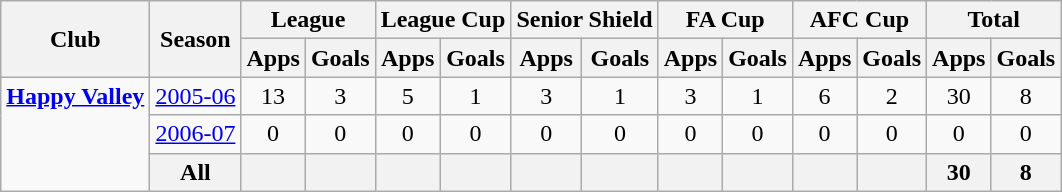<table class="wikitable" style="text-align: center;">
<tr>
<th rowspan="2">Club</th>
<th rowspan="2">Season</th>
<th colspan="2">League</th>
<th colspan="2">League Cup</th>
<th colspan="2">Senior Shield</th>
<th colspan="2">FA Cup</th>
<th colspan="2">AFC Cup</th>
<th colspan="2">Total</th>
</tr>
<tr>
<th>Apps</th>
<th>Goals</th>
<th>Apps</th>
<th>Goals</th>
<th>Apps</th>
<th>Goals</th>
<th>Apps</th>
<th>Goals</th>
<th>Apps</th>
<th>Goals</th>
<th>Apps</th>
<th>Goals</th>
</tr>
<tr>
<td rowspan="3" valign="top"><strong><a href='#'>Happy Valley</a></strong></td>
<td><a href='#'>2005-06</a></td>
<td>13</td>
<td>3</td>
<td>5</td>
<td>1</td>
<td>3</td>
<td>1</td>
<td>3</td>
<td>1</td>
<td>6</td>
<td>2</td>
<td>30</td>
<td>8</td>
</tr>
<tr>
<td><a href='#'>2006-07</a></td>
<td>0</td>
<td>0</td>
<td>0</td>
<td>0</td>
<td>0</td>
<td>0</td>
<td>0</td>
<td>0</td>
<td>0</td>
<td>0</td>
<td>0</td>
<td>0</td>
</tr>
<tr>
<th>All</th>
<th></th>
<th></th>
<th></th>
<th></th>
<th></th>
<th></th>
<th></th>
<th></th>
<th></th>
<th></th>
<th>30</th>
<th>8</th>
</tr>
</table>
